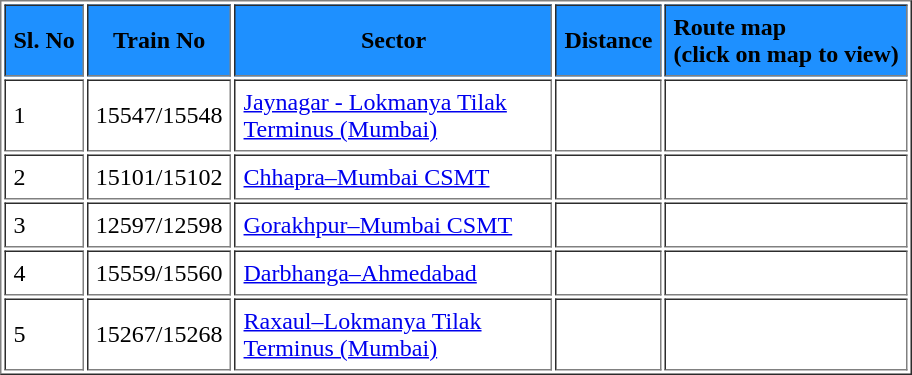<table class="tocolours"  border="1" cellpadding="5">
<tr bgcolor=1e90ff>
<th style="text-align:center;">Sl. No</th>
<th style="text-align:center;">Train No</th>
<th style="width:200px;" style="text-align:left;">Sector</th>
<th style="text-align:left;">Distance</th>
<th style="text-align:left;">Route map <br> (click on map to view)</th>
</tr>
<tr>
<td>1</td>
<td>15547/15548</td>
<td><a href='#'>Jaynagar - Lokmanya Tilak Terminus (Mumbai)</a></td>
<td></td>
<td></td>
</tr>
<tr>
<td>2</td>
<td>15101/15102</td>
<td><a href='#'>Chhapra–Mumbai CSMT</a></td>
<td></td>
<td></td>
</tr>
<tr>
<td>3</td>
<td>12597/12598</td>
<td><a href='#'>Gorakhpur–Mumbai CSMT</a></td>
<td></td>
<td></td>
</tr>
<tr>
<td>4</td>
<td>15559/15560</td>
<td><a href='#'>Darbhanga–Ahmedabad</a></td>
<td></td>
<td></td>
</tr>
<tr>
<td>5</td>
<td>15267/15268</td>
<td><a href='#'>Raxaul–Lokmanya Tilak Terminus (Mumbai)</a></td>
<td></td>
<td></td>
</tr>
</table>
